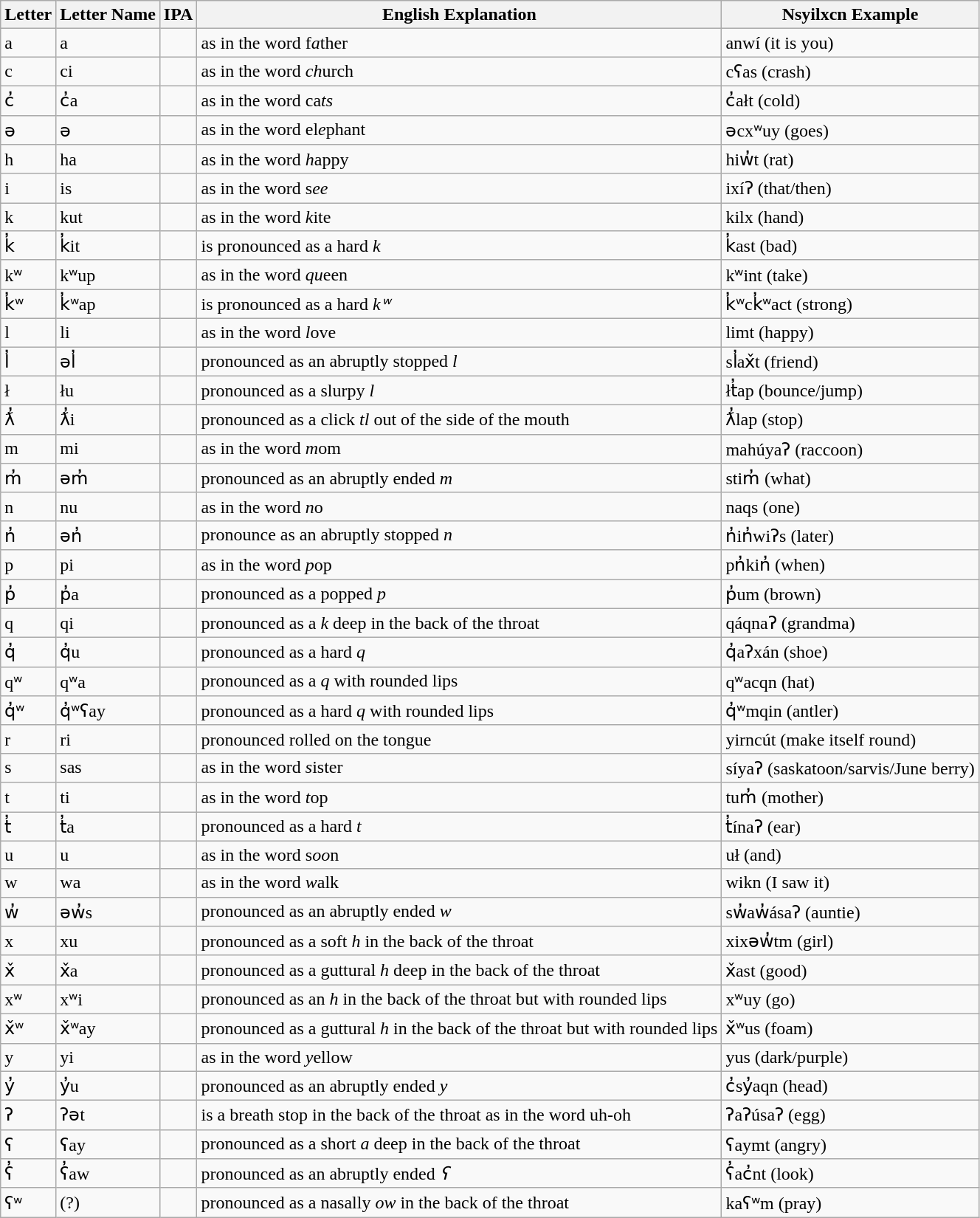<table class="wikitable">
<tr>
<th>Letter</th>
<th>Letter Name</th>
<th>IPA</th>
<th>English Explanation</th>
<th>Nsyilxcn Example</th>
</tr>
<tr>
<td>a</td>
<td>a</td>
<td></td>
<td>as in the word f<em>a</em>ther</td>
<td>anwí (it is you)</td>
</tr>
<tr>
<td>c</td>
<td>ci</td>
<td></td>
<td>as in the word <em>ch</em>urch</td>
<td>cʕas (crash)</td>
</tr>
<tr>
<td>c̓</td>
<td>c̓a</td>
<td></td>
<td>as in the word ca<em>ts</em></td>
<td>c̓ałt (cold)</td>
</tr>
<tr>
<td>ə</td>
<td>ə</td>
<td></td>
<td>as in the word el<em>e</em>phant</td>
<td>əcxʷuy (goes)</td>
</tr>
<tr>
<td>h</td>
<td>ha</td>
<td></td>
<td>as in the word <em>h</em>appy</td>
<td>hiw̓t (rat)</td>
</tr>
<tr>
<td>i</td>
<td>is</td>
<td></td>
<td>as in the word s<em>ee</em></td>
<td>ixíʔ (that/then)</td>
</tr>
<tr>
<td>k</td>
<td>kut</td>
<td></td>
<td>as in the word <em>k</em>ite</td>
<td>kilx (hand)</td>
</tr>
<tr>
<td>k̓</td>
<td>k̓it</td>
<td></td>
<td>is pronounced as a hard <em>k</em></td>
<td>k̓ast (bad)</td>
</tr>
<tr>
<td>kʷ</td>
<td>kʷup</td>
<td></td>
<td>as in the word <em>qu</em>een</td>
<td>kʷint (take)</td>
</tr>
<tr>
<td>k̓ʷ</td>
<td>k̓ʷap</td>
<td></td>
<td>is pronounced as a hard <em>kʷ</em></td>
<td>k̓ʷck̓ʷact (strong)</td>
</tr>
<tr>
<td>l</td>
<td>li</td>
<td></td>
<td>as in the word <em>l</em>ove</td>
<td>limt (happy)</td>
</tr>
<tr>
<td>l̓</td>
<td>əl̓</td>
<td></td>
<td>pronounced as an abruptly stopped <em>l</em></td>
<td>sl̓ax̌t (friend)</td>
</tr>
<tr>
<td>ł</td>
<td>łu</td>
<td></td>
<td>pronounced as a slurpy <em>l</em></td>
<td>łt̓ap (bounce/jump)</td>
</tr>
<tr>
<td>ƛ̓</td>
<td>ƛ̓i</td>
<td></td>
<td>pronounced as a click <em>tl</em> out of the side of the mouth</td>
<td>ƛ̓lap (stop)</td>
</tr>
<tr>
<td>m</td>
<td>mi</td>
<td></td>
<td>as in the word <em>m</em>om</td>
<td>mahúyaʔ (raccoon)</td>
</tr>
<tr>
<td>m̓</td>
<td>əm̓</td>
<td></td>
<td>pronounced as an abruptly ended <em>m</em></td>
<td>stim̓ (what)</td>
</tr>
<tr>
<td>n</td>
<td>nu</td>
<td></td>
<td>as in the word <em>n</em>o</td>
<td>naqs (one)</td>
</tr>
<tr>
<td>n̓</td>
<td>ən̓</td>
<td></td>
<td>pronounce as an abruptly stopped <em>n</em></td>
<td>n̓in̓wiʔs (later)</td>
</tr>
<tr>
<td>p</td>
<td>pi</td>
<td></td>
<td>as in the word <em>p</em>op</td>
<td>pn̓kin̓ (when)</td>
</tr>
<tr>
<td>p̓</td>
<td>p̓a</td>
<td></td>
<td>pronounced as a popped <em>p</em></td>
<td>p̓um (brown)</td>
</tr>
<tr>
<td>q</td>
<td>qi</td>
<td></td>
<td>pronounced as a <em>k</em> deep in the back of the throat</td>
<td>qáqnaʔ (grandma)</td>
</tr>
<tr>
<td>q̓</td>
<td>q̓u</td>
<td></td>
<td>pronounced as a hard <em>q</em></td>
<td>q̓aʔxán (shoe)</td>
</tr>
<tr>
<td>qʷ</td>
<td>qʷa</td>
<td></td>
<td>pronounced as a <em>q</em> with rounded lips</td>
<td>qʷacqn (hat)</td>
</tr>
<tr>
<td>q̓ʷ</td>
<td>q̓ʷʕay</td>
<td></td>
<td>pronounced as a hard <em>q</em> with rounded lips</td>
<td>q̓ʷmqin (antler)</td>
</tr>
<tr>
<td>r</td>
<td>ri</td>
<td></td>
<td>pronounced rolled on the tongue</td>
<td>yirncút (make itself round)</td>
</tr>
<tr>
<td>s</td>
<td>sas</td>
<td></td>
<td>as in the word <em>s</em>ister</td>
<td>síyaʔ (saskatoon/sarvis/June berry)</td>
</tr>
<tr>
<td>t</td>
<td>ti</td>
<td></td>
<td>as in the word <em>t</em>op</td>
<td>tum̓ (mother)</td>
</tr>
<tr>
<td>t̓</td>
<td>t̓a</td>
<td></td>
<td>pronounced as a hard <em>t</em></td>
<td>t̓ínaʔ (ear)</td>
</tr>
<tr>
<td>u</td>
<td>u</td>
<td></td>
<td>as in the word s<em>oo</em>n</td>
<td>uł (and)</td>
</tr>
<tr>
<td>w</td>
<td>wa</td>
<td></td>
<td>as in the word <em>w</em>alk</td>
<td>wikn (I saw it)</td>
</tr>
<tr>
<td>w̓</td>
<td>əw̓s</td>
<td></td>
<td>pronounced as an abruptly ended <em>w</em></td>
<td>sw̓aw̓ásaʔ (auntie)</td>
</tr>
<tr>
<td>x</td>
<td>xu</td>
<td></td>
<td>pronounced as a soft <em>h</em> in the back of the throat</td>
<td>xixəw̓tm (girl)</td>
</tr>
<tr>
<td>x̌</td>
<td>x̌a</td>
<td></td>
<td>pronounced as a guttural <em>h</em> deep in the back of the throat</td>
<td>x̌ast (good)</td>
</tr>
<tr>
<td>xʷ</td>
<td>xʷi</td>
<td></td>
<td>pronounced as an <em>h</em> in the back of the throat but with rounded lips</td>
<td>xʷuy (go)</td>
</tr>
<tr>
<td>x̌ʷ</td>
<td>x̌ʷay</td>
<td></td>
<td>pronounced as a guttural <em>h</em> in the back of the throat but with rounded lips</td>
<td>x̌ʷus (foam)</td>
</tr>
<tr>
<td>y</td>
<td>yi</td>
<td></td>
<td>as in the word <em>y</em>ellow</td>
<td>yus (dark/purple)</td>
</tr>
<tr>
<td>y̓</td>
<td>y̓u</td>
<td></td>
<td>pronounced as an abruptly ended <em>y</em></td>
<td>c̓sy̓aqn (head)</td>
</tr>
<tr>
<td>ʔ</td>
<td>ʔət</td>
<td></td>
<td>is a breath stop in the back of the throat as in the word uh-oh</td>
<td>ʔaʔúsaʔ (egg)</td>
</tr>
<tr>
<td>ʕ</td>
<td>ʕay</td>
<td></td>
<td>pronounced as a short <em>a</em> deep in the back of the throat</td>
<td>ʕaymt (angry)</td>
</tr>
<tr>
<td>ʕ̓</td>
<td>ʕ̓aw</td>
<td></td>
<td>pronounced as an abruptly ended <em>ʕ</em></td>
<td>ʕ̓ac̓nt  (look)</td>
</tr>
<tr>
<td>ʕʷ</td>
<td>(?)</td>
<td></td>
<td>pronounced as a nasally <em>ow</em> in the back of the throat</td>
<td>kaʕʷm (pray)</td>
</tr>
</table>
